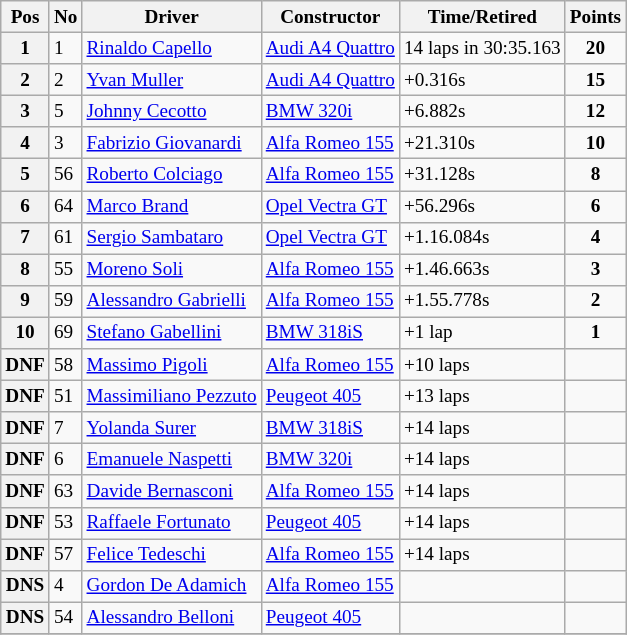<table class="wikitable" style="font-size: 80%;">
<tr>
<th>Pos</th>
<th>No</th>
<th>Driver</th>
<th>Constructor</th>
<th>Time/Retired</th>
<th>Points</th>
</tr>
<tr>
<th>1</th>
<td>1</td>
<td> <a href='#'>Rinaldo Capello</a></td>
<td><a href='#'>Audi A4 Quattro</a></td>
<td>14 laps in 30:35.163</td>
<td align=center><strong>20</strong></td>
</tr>
<tr>
<th>2</th>
<td>2</td>
<td> <a href='#'>Yvan Muller</a></td>
<td><a href='#'>Audi A4 Quattro</a></td>
<td>+0.316s</td>
<td align=center><strong>15</strong></td>
</tr>
<tr>
<th>3</th>
<td>5</td>
<td> <a href='#'>Johnny Cecotto</a></td>
<td><a href='#'>BMW 320i</a></td>
<td>+6.882s</td>
<td align=center><strong>12</strong></td>
</tr>
<tr>
<th>4</th>
<td>3</td>
<td> <a href='#'>Fabrizio Giovanardi</a></td>
<td><a href='#'>Alfa Romeo 155</a></td>
<td>+21.310s</td>
<td align=center><strong>10</strong></td>
</tr>
<tr>
<th>5</th>
<td>56</td>
<td> <a href='#'>Roberto Colciago</a></td>
<td><a href='#'>Alfa Romeo 155</a></td>
<td>+31.128s</td>
<td align=center><strong>8</strong></td>
</tr>
<tr>
<th>6</th>
<td>64</td>
<td> <a href='#'>Marco Brand</a></td>
<td><a href='#'> Opel Vectra GT</a></td>
<td>+56.296s</td>
<td align=center><strong>6</strong></td>
</tr>
<tr>
<th>7</th>
<td>61</td>
<td> <a href='#'>Sergio Sambataro</a></td>
<td><a href='#'> Opel Vectra GT</a></td>
<td>+1.16.084s</td>
<td align=center><strong>4</strong></td>
</tr>
<tr>
<th>8</th>
<td>55</td>
<td> <a href='#'>Moreno Soli</a></td>
<td><a href='#'>Alfa Romeo 155</a></td>
<td>+1.46.663s</td>
<td align=center><strong>3</strong></td>
</tr>
<tr>
<th>9</th>
<td>59</td>
<td> <a href='#'>Alessandro Gabrielli</a></td>
<td><a href='#'>Alfa Romeo 155</a></td>
<td>+1.55.778s</td>
<td align=center><strong>2</strong></td>
</tr>
<tr>
<th>10</th>
<td>69</td>
<td> <a href='#'>Stefano Gabellini</a></td>
<td><a href='#'>BMW 318iS</a></td>
<td>+1 lap</td>
<td align=center><strong>1</strong></td>
</tr>
<tr>
<th>DNF</th>
<td>58</td>
<td> <a href='#'>Massimo Pigoli</a></td>
<td><a href='#'>Alfa Romeo 155</a></td>
<td>+10 laps</td>
<td></td>
</tr>
<tr>
<th>DNF</th>
<td>51</td>
<td> <a href='#'>Massimiliano Pezzuto</a></td>
<td><a href='#'>Peugeot 405</a></td>
<td>+13 laps</td>
<td></td>
</tr>
<tr>
<th>DNF</th>
<td>7</td>
<td> <a href='#'>Yolanda Surer</a></td>
<td><a href='#'>BMW 318iS</a></td>
<td>+14 laps</td>
<td></td>
</tr>
<tr>
<th>DNF</th>
<td>6</td>
<td> <a href='#'>Emanuele Naspetti</a></td>
<td><a href='#'>BMW 320i</a></td>
<td>+14 laps</td>
<td></td>
</tr>
<tr>
<th>DNF</th>
<td>63</td>
<td> <a href='#'>Davide Bernasconi</a></td>
<td><a href='#'>Alfa Romeo 155</a></td>
<td>+14 laps</td>
<td></td>
</tr>
<tr>
<th>DNF</th>
<td>53</td>
<td> <a href='#'>Raffaele Fortunato</a></td>
<td><a href='#'>Peugeot 405</a></td>
<td>+14 laps</td>
<td></td>
</tr>
<tr>
<th>DNF</th>
<td>57</td>
<td> <a href='#'>Felice Tedeschi</a></td>
<td><a href='#'>Alfa Romeo 155</a></td>
<td>+14 laps</td>
<td></td>
</tr>
<tr>
<th>DNS</th>
<td>4</td>
<td> <a href='#'>Gordon De Adamich</a></td>
<td><a href='#'>Alfa Romeo 155</a></td>
<td></td>
<td></td>
</tr>
<tr>
<th>DNS</th>
<td>54</td>
<td> <a href='#'>Alessandro Belloni</a></td>
<td><a href='#'>Peugeot 405</a></td>
<td></td>
<td></td>
</tr>
<tr>
</tr>
</table>
